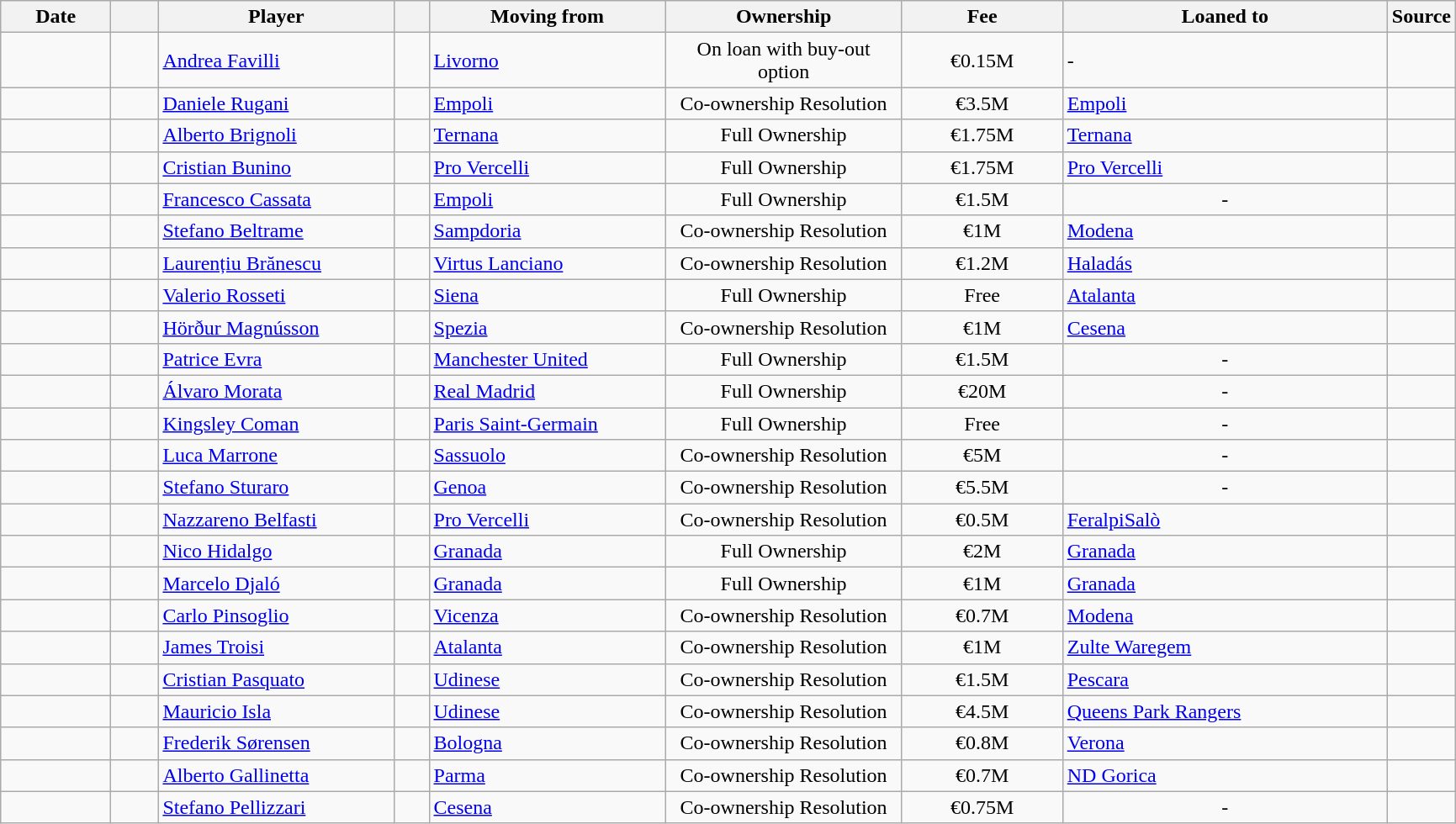<table class="wikitable sortable">
<tr>
<th style="width:80px;">Date</th>
<th style="width:30px;"></th>
<th style="width:180px;">Player</th>
<th style="width:20px;"></th>
<th style="width:180px;">Moving from</th>
<th style="width:180px;" class="unsortable">Ownership</th>
<th style="width:120px;" class="unsortable">Fee</th>
<th style="width:250px;" class="unsortable">Loaned to</th>
<th style="width:20px;">Source</th>
</tr>
<tr>
<td></td>
<td align=center></td>
<td> <a href='#'>Andrea Favilli</a></td>
<td align=center></td>
<td> <a href='#'>Livorno</a></td>
<td align=center>On loan with buy-out option</td>
<td align=center>€0.15M</td>
<td>-</td>
<td></td>
</tr>
<tr>
<td></td>
<td align=center></td>
<td> <a href='#'>Daniele Rugani</a></td>
<td align=center></td>
<td> <a href='#'>Empoli</a></td>
<td align=center>Co-ownership Resolution</td>
<td align=center>€3.5M</td>
<td> <a href='#'>Empoli</a></td>
<td></td>
</tr>
<tr>
<td></td>
<td align=center></td>
<td> <a href='#'>Alberto Brignoli</a></td>
<td align=center></td>
<td> <a href='#'>Ternana</a></td>
<td align=center>Full Ownership</td>
<td align=center>€1.75M</td>
<td> <a href='#'>Ternana</a></td>
<td></td>
</tr>
<tr>
<td></td>
<td align=center></td>
<td> <a href='#'>Cristian Bunino</a></td>
<td align=center></td>
<td> <a href='#'>Pro Vercelli</a></td>
<td align=center>Full Ownership</td>
<td align=center>€1.75M</td>
<td> <a href='#'>Pro Vercelli</a></td>
<td></td>
</tr>
<tr>
<td></td>
<td align=center></td>
<td> <a href='#'>Francesco Cassata</a></td>
<td align=center></td>
<td> <a href='#'>Empoli</a></td>
<td align=center>Full Ownership</td>
<td align=center>€1.5M</td>
<td align=center>-</td>
<td></td>
</tr>
<tr>
<td></td>
<td align=center></td>
<td> <a href='#'>Stefano Beltrame</a></td>
<td align=center></td>
<td> <a href='#'>Sampdoria</a></td>
<td align=center>Co-ownership Resolution</td>
<td align=center>€1M</td>
<td> <a href='#'>Modena</a></td>
<td></td>
</tr>
<tr>
<td></td>
<td align=center></td>
<td> <a href='#'>Laurențiu Brănescu</a></td>
<td align=center></td>
<td> <a href='#'>Virtus Lanciano</a></td>
<td align=center>Co-ownership Resolution</td>
<td align=center>€1.2M</td>
<td> <a href='#'>Haladás</a></td>
<td></td>
</tr>
<tr>
<td></td>
<td align=center></td>
<td> <a href='#'>Valerio Rosseti</a></td>
<td align=center></td>
<td> <a href='#'>Siena</a></td>
<td align=center>Full Ownership</td>
<td align=center>Free</td>
<td> <a href='#'>Atalanta</a></td>
<td></td>
</tr>
<tr>
<td></td>
<td align=center></td>
<td> <a href='#'>Hörður Magnússon</a></td>
<td align=center></td>
<td> <a href='#'>Spezia</a></td>
<td align=center>Co-ownership Resolution</td>
<td align=center>€1M</td>
<td> <a href='#'>Cesena</a></td>
<td></td>
</tr>
<tr>
<td></td>
<td align=center></td>
<td> <a href='#'>Patrice Evra</a></td>
<td align=center></td>
<td> <a href='#'>Manchester United</a></td>
<td align=center>Full Ownership</td>
<td align=center>€1.5M</td>
<td align=center>-</td>
<td></td>
</tr>
<tr>
<td></td>
<td align=center></td>
<td> <a href='#'>Álvaro Morata</a></td>
<td align=center></td>
<td> <a href='#'>Real Madrid</a></td>
<td align=center>Full Ownership</td>
<td align=center>€20M</td>
<td align=center>-</td>
<td></td>
</tr>
<tr>
<td></td>
<td align=center></td>
<td> <a href='#'>Kingsley Coman</a></td>
<td align=center></td>
<td> <a href='#'>Paris Saint-Germain</a></td>
<td align=center>Full Ownership</td>
<td align=center>Free</td>
<td align=center>-</td>
<td></td>
</tr>
<tr>
<td></td>
<td align=center></td>
<td> <a href='#'>Luca Marrone</a></td>
<td align=center></td>
<td> <a href='#'>Sassuolo</a></td>
<td align=center>Co-ownership Resolution</td>
<td align=center>€5M</td>
<td align=center>-</td>
<td> </td>
</tr>
<tr>
<td></td>
<td align=center></td>
<td> <a href='#'>Stefano Sturaro</a></td>
<td align=center></td>
<td> <a href='#'>Genoa</a></td>
<td align=center>Co-ownership Resolution</td>
<td align=center>€5.5M</td>
<td align=center>-</td>
<td></td>
</tr>
<tr>
<td></td>
<td align=center></td>
<td> <a href='#'>Nazzareno Belfasti</a></td>
<td align=center></td>
<td> <a href='#'>Pro Vercelli</a></td>
<td align=center>Co-ownership Resolution</td>
<td align=center>€0.5M</td>
<td> <a href='#'>FeralpiSalò</a></td>
<td></td>
</tr>
<tr>
<td></td>
<td align=center></td>
<td> <a href='#'>Nico Hidalgo</a></td>
<td align=center></td>
<td> <a href='#'>Granada</a></td>
<td align=center>Full Ownership</td>
<td align=center>€2M</td>
<td> <a href='#'>Granada</a></td>
<td></td>
</tr>
<tr>
<td></td>
<td align=center></td>
<td> <a href='#'>Marcelo Djaló</a></td>
<td align=center></td>
<td> <a href='#'>Granada</a></td>
<td align=center>Full Ownership</td>
<td align=center>€1M</td>
<td> <a href='#'>Granada</a></td>
<td></td>
</tr>
<tr>
<td></td>
<td align=center></td>
<td> <a href='#'>Carlo Pinsoglio</a></td>
<td align=center></td>
<td> <a href='#'>Vicenza</a></td>
<td align=center>Co-ownership Resolution</td>
<td align=center>€0.7M</td>
<td> <a href='#'>Modena</a></td>
<td></td>
</tr>
<tr>
<td></td>
<td align=center></td>
<td> <a href='#'>James Troisi</a></td>
<td align=center></td>
<td> <a href='#'>Atalanta</a></td>
<td align=center>Co-ownership Resolution</td>
<td align=center>€1M</td>
<td> <a href='#'>Zulte Waregem</a></td>
<td></td>
</tr>
<tr>
<td></td>
<td align=center></td>
<td> <a href='#'>Cristian Pasquato</a></td>
<td align=center></td>
<td> <a href='#'>Udinese</a></td>
<td align=center>Co-ownership Resolution</td>
<td align=center>€1.5M</td>
<td> <a href='#'>Pescara</a></td>
<td></td>
</tr>
<tr>
<td></td>
<td align=center></td>
<td> <a href='#'>Mauricio Isla</a></td>
<td align=center></td>
<td> <a href='#'>Udinese</a></td>
<td align=center>Co-ownership Resolution</td>
<td align=center>€4.5M</td>
<td> <a href='#'>Queens Park Rangers</a></td>
<td></td>
</tr>
<tr>
<td></td>
<td align=center></td>
<td> <a href='#'>Frederik Sørensen</a></td>
<td align=center></td>
<td> <a href='#'>Bologna</a></td>
<td align=center>Co-ownership Resolution</td>
<td align=center>€0.8M</td>
<td> <a href='#'>Verona</a></td>
<td></td>
</tr>
<tr>
<td></td>
<td align=center></td>
<td> <a href='#'>Alberto Gallinetta</a></td>
<td align=center></td>
<td> <a href='#'>Parma</a></td>
<td align=center>Co-ownership Resolution</td>
<td align=center>€0.7M</td>
<td> <a href='#'>ND Gorica</a></td>
<td></td>
</tr>
<tr>
<td></td>
<td align=center></td>
<td> <a href='#'>Stefano Pellizzari</a></td>
<td align=center></td>
<td> <a href='#'>Cesena</a></td>
<td align=center>Co-ownership Resolution</td>
<td align=center>€0.75M</td>
<td align=center>-</td>
<td></td>
</tr>
</table>
